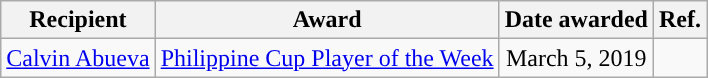<table class="wikitable sortable sortable" style="text-align: center">
<tr>
<th>Recipient</th>
<th>Award</th>
<th>Date awarded</th>
<th>Ref.</th>
</tr>
<tr>
<td><a href='#'>Calvin Abueva</a></td>
<td><a href='#'>Philippine Cup Player of the Week</a></td>
<td>March 5, 2019</td>
<td></td>
</tr>
</table>
